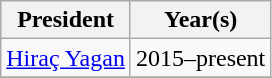<table class="sortable wikitable">
<tr>
<th>President</th>
<th>Year(s)</th>
</tr>
<tr>
<td style="text-align: left;"> <a href='#'>Hiraç Yagan</a></td>
<td>2015–present</td>
</tr>
<tr>
</tr>
</table>
